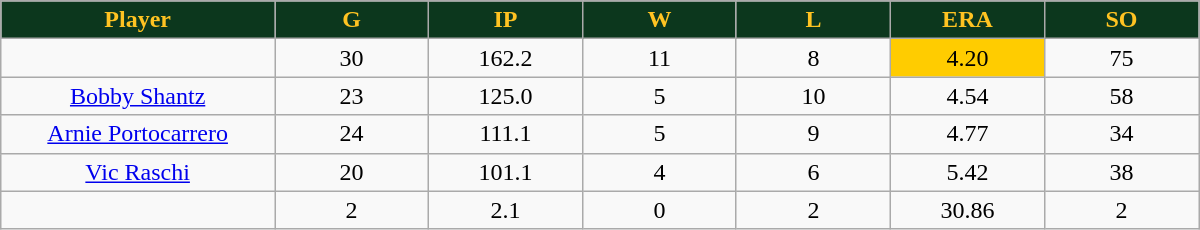<table class="wikitable sortable">
<tr>
<th style="background:#0C371D;color:#ffc322;" width="16%">Player</th>
<th style="background:#0C371D;color:#ffc322;" width="9%">G</th>
<th style="background:#0C371D;color:#ffc322;" width="9%">IP</th>
<th style="background:#0C371D;color:#ffc322;" width="9%">W</th>
<th style="background:#0C371D;color:#ffc322;" width="9%">L</th>
<th style="background:#0C371D;color:#ffc322;" width="9%">ERA</th>
<th style="background:#0C371D;color:#ffc322;" width="9%">SO</th>
</tr>
<tr align="center">
<td></td>
<td>30</td>
<td>162.2</td>
<td>11</td>
<td>8</td>
<td bgcolor="#FFCC00">4.20</td>
<td>75</td>
</tr>
<tr align="center">
<td><a href='#'>Bobby Shantz</a></td>
<td>23</td>
<td>125.0</td>
<td>5</td>
<td>10</td>
<td>4.54</td>
<td>58</td>
</tr>
<tr align=center>
<td><a href='#'>Arnie Portocarrero</a></td>
<td>24</td>
<td>111.1</td>
<td>5</td>
<td>9</td>
<td>4.77</td>
<td>34</td>
</tr>
<tr align=center>
<td><a href='#'>Vic Raschi</a></td>
<td>20</td>
<td>101.1</td>
<td>4</td>
<td>6</td>
<td>5.42</td>
<td>38</td>
</tr>
<tr align=center>
<td></td>
<td>2</td>
<td>2.1</td>
<td>0</td>
<td>2</td>
<td>30.86</td>
<td>2</td>
</tr>
</table>
